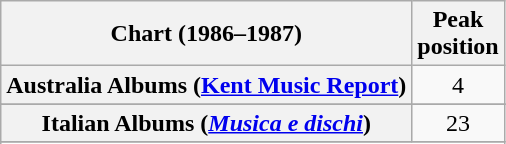<table class="wikitable plainrowheaders sortable" style="text-align:center">
<tr>
<th scope=col>Chart (1986–1987)</th>
<th scope=col>Peak<br>position</th>
</tr>
<tr>
<th scope=row>Australia Albums (<a href='#'>Kent Music Report</a>)</th>
<td>4</td>
</tr>
<tr>
</tr>
<tr>
</tr>
<tr>
</tr>
<tr>
<th scope=row>Italian Albums (<em><a href='#'>Musica e dischi</a></em>)</th>
<td>23</td>
</tr>
<tr>
</tr>
<tr>
</tr>
<tr>
</tr>
<tr>
</tr>
</table>
